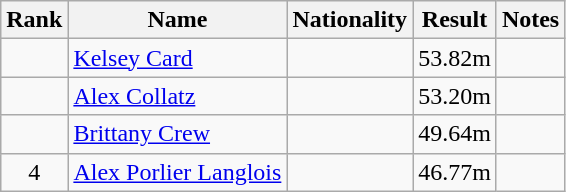<table class="wikitable sortable" style="text-align:center">
<tr>
<th>Rank</th>
<th>Name</th>
<th>Nationality</th>
<th>Result</th>
<th>Notes</th>
</tr>
<tr>
<td></td>
<td align=left><a href='#'>Kelsey Card</a></td>
<td align=left></td>
<td>53.82m</td>
<td></td>
</tr>
<tr>
<td></td>
<td align=left><a href='#'>Alex Collatz</a></td>
<td align=left></td>
<td>53.20m</td>
<td></td>
</tr>
<tr>
<td></td>
<td align=left><a href='#'>Brittany Crew</a></td>
<td align=left></td>
<td>49.64m</td>
<td></td>
</tr>
<tr>
<td>4</td>
<td align=left><a href='#'>Alex Porlier Langlois</a></td>
<td align=left></td>
<td>46.77m</td>
<td></td>
</tr>
</table>
